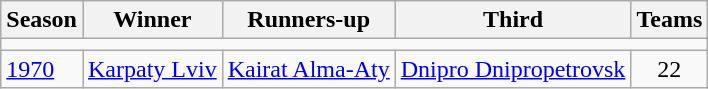<table class="wikitable">
<tr>
<th>Season</th>
<th>Winner</th>
<th>Runners-up</th>
<th>Third</th>
<th>Teams</th>
</tr>
<tr>
<td colspan=4 style="border:1px black;"></td>
</tr>
<tr>
<td><a href='#'>1970</a></td>
<td><a href='#'>Karpaty Lviv</a></td>
<td><a href='#'>Kairat Alma-Aty</a></td>
<td><a href='#'>Dnipro Dnipropetrovsk</a></td>
<td align=center>22</td>
</tr>
</table>
